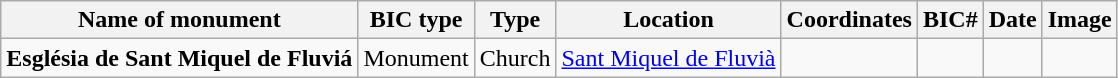<table class="wikitable">
<tr>
<th>Name of monument</th>
<th>BIC type</th>
<th>Type</th>
<th>Location</th>
<th>Coordinates</th>
<th>BIC#</th>
<th>Date</th>
<th>Image</th>
</tr>
<tr>
<td><strong>Església de Sant Miquel de Fluviá</strong></td>
<td>Monument</td>
<td>Church</td>
<td><a href='#'>Sant Miquel de Fluvià</a></td>
<td></td>
<td></td>
<td></td>
<td></td>
</tr>
</table>
